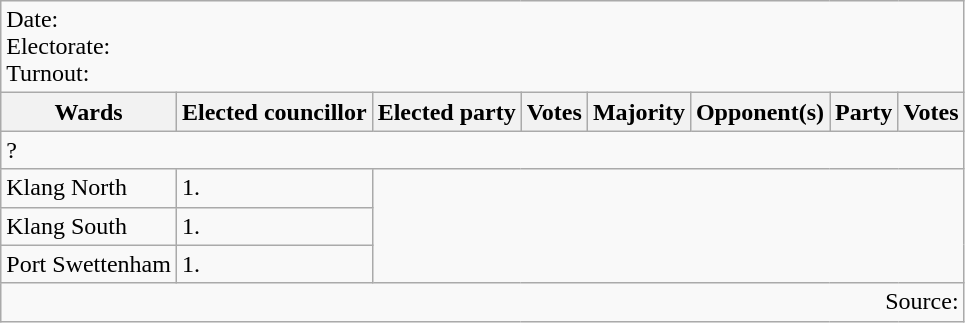<table class=wikitable>
<tr>
<td colspan=8>Date: <br>Electorate: <br>Turnout:</td>
</tr>
<tr>
<th>Wards</th>
<th>Elected councillor</th>
<th>Elected party</th>
<th>Votes</th>
<th>Majority</th>
<th>Opponent(s)</th>
<th>Party</th>
<th>Votes</th>
</tr>
<tr>
<td colspan=8>? </td>
</tr>
<tr>
<td>Klang North</td>
<td>1.</td>
</tr>
<tr>
<td>Klang South</td>
<td>1.</td>
</tr>
<tr>
<td>Port Swettenham</td>
<td>1.</td>
</tr>
<tr>
<td colspan=8 align=right>Source: </td>
</tr>
</table>
